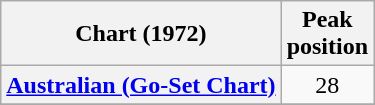<table class="wikitable sortable plainrowheaders">
<tr>
<th scope="col">Chart (1972)</th>
<th scope="col">Peak<br>position</th>
</tr>
<tr>
<th scope="row"><a href='#'>Australian (Go-Set Chart)</a></th>
<td style="text-align:center;">28</td>
</tr>
<tr>
</tr>
</table>
